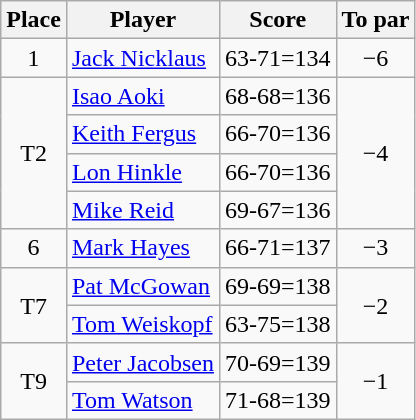<table class="wikitable">
<tr>
<th>Place</th>
<th>Player</th>
<th>Score</th>
<th>To par</th>
</tr>
<tr>
<td align=center>1</td>
<td> <a href='#'>Jack Nicklaus</a></td>
<td align=center>63-71=134</td>
<td align=center>−6</td>
</tr>
<tr>
<td rowspan="4" align=center>T2</td>
<td> <a href='#'>Isao Aoki</a></td>
<td align=center>68-68=136</td>
<td rowspan="4" align=center>−4</td>
</tr>
<tr>
<td> <a href='#'>Keith Fergus</a></td>
<td align=center>66-70=136</td>
</tr>
<tr>
<td> <a href='#'>Lon Hinkle</a></td>
<td align=center>66-70=136</td>
</tr>
<tr>
<td> <a href='#'>Mike Reid</a></td>
<td align=center>69-67=136</td>
</tr>
<tr>
<td align=center>6</td>
<td> <a href='#'>Mark Hayes</a></td>
<td align=center>66-71=137</td>
<td align=center>−3</td>
</tr>
<tr>
<td rowspan="2" align=center>T7</td>
<td> <a href='#'>Pat McGowan</a></td>
<td align=center>69-69=138</td>
<td rowspan="2" align=center>−2</td>
</tr>
<tr>
<td> <a href='#'>Tom Weiskopf</a></td>
<td align=center>63-75=138</td>
</tr>
<tr>
<td rowspan="2" align=center>T9</td>
<td> <a href='#'>Peter Jacobsen</a></td>
<td align=center>70-69=139</td>
<td rowspan="2" align=center>−1</td>
</tr>
<tr>
<td> <a href='#'>Tom Watson</a></td>
<td align=center>71-68=139</td>
</tr>
</table>
